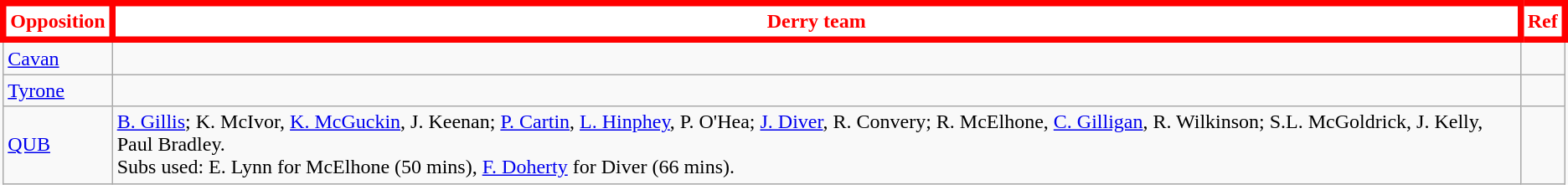<table class="wikitable collapsible collapsed">
<tr>
<th style="background:white; color:red; border:5px solid red">Opposition</th>
<th style="background:white; color:red; border:5px solid red">Derry team</th>
<th style="background:white; color:red; border:5px solid red">Ref</th>
</tr>
<tr>
<td><a href='#'>Cavan</a></td>
<td></td>
<td></td>
</tr>
<tr>
<td><a href='#'>Tyrone</a></td>
<td></td>
<td></td>
</tr>
<tr>
<td><a href='#'>QUB</a></td>
<td><a href='#'>B. Gillis</a>; K. McIvor, <a href='#'>K. McGuckin</a>, J. Keenan; <a href='#'>P. Cartin</a>, <a href='#'>L. Hinphey</a>, P. O'Hea; <a href='#'>J. Diver</a>, R. Convery; R. McElhone, <a href='#'>C. Gilligan</a>, R. Wilkinson; S.L. McGoldrick, J. Kelly, Paul Bradley.<br>Subs used: E. Lynn for McElhone (50 mins), <a href='#'>F. Doherty</a> for Diver (66 mins).</td>
<td></td>
</tr>
</table>
